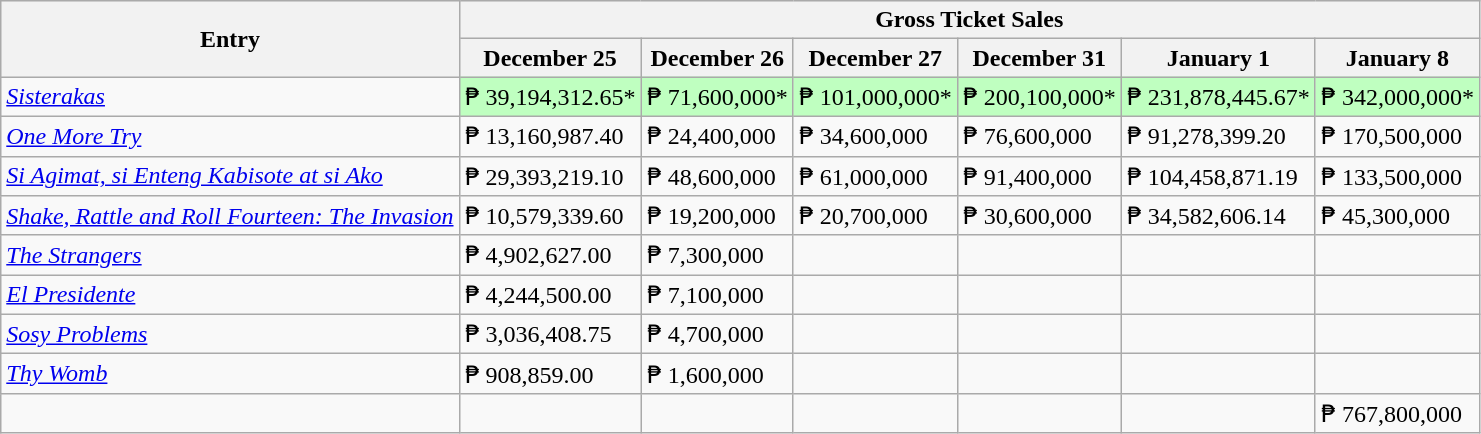<table class="wikitable sortable" style="text align: center">
<tr bgcolor="#efefef">
<th rowspan=2>Entry</th>
<th colspan=6>Gross Ticket Sales</th>
</tr>
<tr>
<th>December 25</th>
<th>December 26</th>
<th>December 27</th>
<th>December 31</th>
<th>January 1</th>
<th>January 8</th>
</tr>
<tr>
<td><em><a href='#'>Sisterakas</a></em></td>
<td data-sort-value="1" style="background:#BFFFC0;">₱ 39,194,312.65*</td>
<td data-sort-value="1" style="background:#BFFFC0;">₱ 71,600,000*</td>
<td data-sort-value="1" style="background:#BFFFC0;">₱ 101,000,000*</td>
<td data-sort-value="1" style="background:#BFFFC0;">₱ 200,100,000*</td>
<td data-sort-value="1" style="background:#BFFFC0;">₱ 231,878,445.67*</td>
<td data-sort-value="1" style="background:#BFFFC0;">₱ 342,000,000*</td>
</tr>
<tr>
<td><em><a href='#'>One More Try</a></em></td>
<td data-sort-value="3">₱ 13,160,987.40</td>
<td data-sort-value="3">₱ 24,400,000</td>
<td data-sort-value="3">₱ 34,600,000</td>
<td data-sort-value="3">₱ 76,600,000</td>
<td data-sort-value="3">₱ 91,278,399.20</td>
<td data-sort-value="2">₱ 170,500,000</td>
</tr>
<tr>
<td><em><a href='#'>Si Agimat, si Enteng Kabisote at si Ako</a></em></td>
<td data-sort-value="2">₱ 29,393,219.10</td>
<td data-sort-value="2">₱ 48,600,000</td>
<td data-sort-value="2">₱ 61,000,000</td>
<td data-sort-value="2">₱ 91,400,000</td>
<td data-sort-value="2">₱ 104,458,871.19</td>
<td data-sort-value="3">₱ 133,500,000</td>
</tr>
<tr>
<td><em><a href='#'>Shake, Rattle and Roll Fourteen: The Invasion</a></em></td>
<td data-sort-value="4">₱ 10,579,339.60</td>
<td data-sort-value="4">₱ 19,200,000</td>
<td data-sort-value="4">₱ 20,700,000</td>
<td data-sort-value="4">₱ 30,600,000</td>
<td data-sort-value="4">₱ 34,582,606.14</td>
<td data-sort-value="4">₱ 45,300,000</td>
</tr>
<tr>
<td><em><a href='#'>The Strangers</a></em></td>
<td data-sort-value="5">₱ 4,902,627.00</td>
<td data-sort-value="5">₱ 7,300,000</td>
<td data-sort-value="5"></td>
<td data-sort-value="5"></td>
<td data-sort-value="5"></td>
<td data-sort-value="5"></td>
</tr>
<tr>
<td><em><a href='#'>El Presidente</a></em></td>
<td data-sort-value="6">₱ 4,244,500.00</td>
<td data-sort-value="6">₱ 7,100,000</td>
<td data-sort-value="6"></td>
<td data-sort-value="6"></td>
<td data-sort-value="6"></td>
<td data-sort-value="6"></td>
</tr>
<tr>
<td><em><a href='#'>Sosy Problems</a></em></td>
<td data-sort-value="7">₱ 3,036,408.75</td>
<td data-sort-value="7">₱ 4,700,000</td>
<td data-sort-value="7"></td>
<td data-sort-value="7"></td>
<td data-sort-value="7"></td>
<td data-sort-value="7"></td>
</tr>
<tr>
<td><em><a href='#'>Thy Womb</a></em></td>
<td data-sort-value="8">₱ 908,859.00</td>
<td data-sort-value="8">₱ 1,600,000</td>
<td data-sort-value="8"></td>
<td data-sort-value="8"></td>
<td data-sort-value="8"></td>
<td data-sort-value="8"></td>
</tr>
<tr>
<td></td>
<td></td>
<td></td>
<td></td>
<td></td>
<td><strong></strong></td>
<td>₱ 767,800,000</td>
</tr>
</table>
